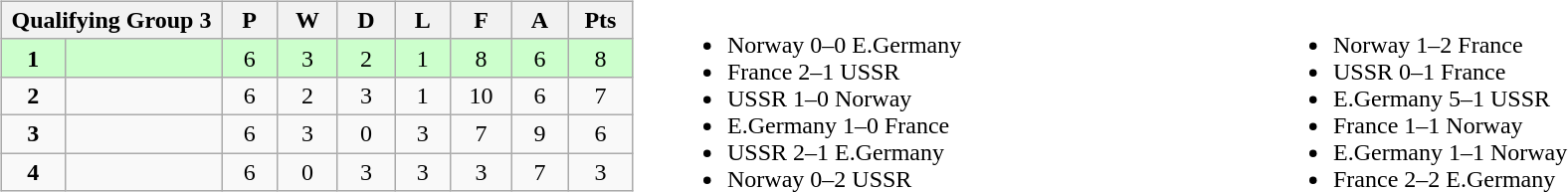<table width=100%>
<tr>
<td valign="top" width="440"><br><table class="wikitable">
<tr>
<th colspan="2">Qualifying Group 3</th>
<th rowspan="1">P</th>
<th rowspan="1">W</th>
<th colspan="1">D</th>
<th colspan="1">L</th>
<th colspan="1">F</th>
<th colspan="1">A</th>
<th colspan="1">Pts</th>
</tr>
<tr style="background:#ccffcc;">
<td align=center width="50"><strong>1</strong></td>
<td width="150"><strong></strong></td>
<td align=center width="50">6</td>
<td align=center width="50">3</td>
<td align=center width="50">2</td>
<td align=center width="50">1</td>
<td align=center width="50">8</td>
<td align=center width="50">6</td>
<td align=center width="50">8</td>
</tr>
<tr>
<td align=center><strong>2</strong></td>
<td></td>
<td align=center>6</td>
<td align=center>2</td>
<td align=center>3</td>
<td align=center>1</td>
<td align=center>10</td>
<td align=center>6</td>
<td align=center>7</td>
</tr>
<tr>
<td align=center><strong>3</strong></td>
<td></td>
<td align=center>6</td>
<td align=center>3</td>
<td align=center>0</td>
<td align=center>3</td>
<td align=center>7</td>
<td align=center>9</td>
<td align=center>6</td>
</tr>
<tr>
<td align=center><strong>4</strong></td>
<td></td>
<td align=center>6</td>
<td align=center>0</td>
<td align=center>3</td>
<td align=center>3</td>
<td align=center>3</td>
<td align=center>7</td>
<td align=center>3</td>
</tr>
</table>
</td>
<td valign="middle" align="center"><br><table width=100%>
<tr>
<td valign="middle" align=left width=50%><br><ul><li>Norway 0–0 E.Germany</li><li>France 2–1 USSR</li><li>USSR 1–0 Norway</li><li>E.Germany 1–0 France</li><li>USSR 2–1 E.Germany</li><li>Norway 0–2 USSR</li></ul></td>
<td valign="middle" align=left width=50%><br><ul><li>Norway 1–2 France</li><li>USSR 0–1 France</li><li>E.Germany 5–1 USSR</li><li>France 1–1 Norway</li><li>E.Germany 1–1 Norway</li><li>France 2–2 E.Germany</li></ul></td>
</tr>
</table>
</td>
</tr>
</table>
